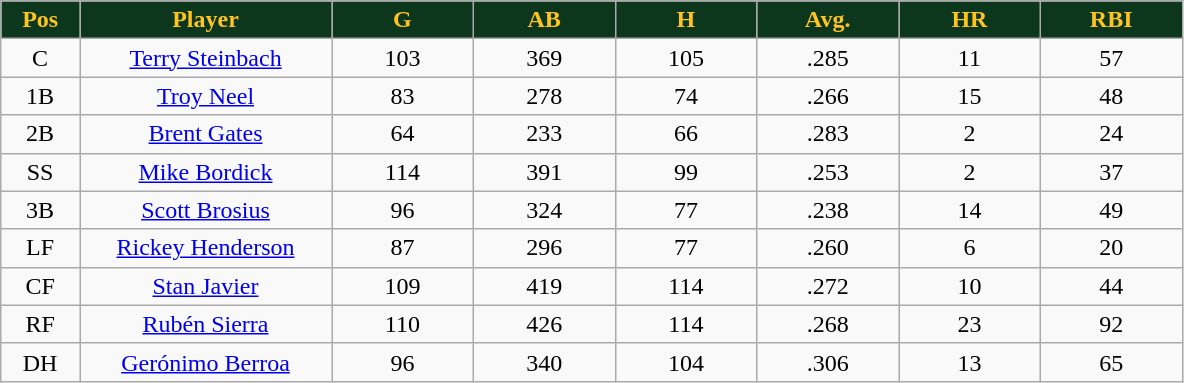<table class="wikitable sortable">
<tr>
<th style="background:#0C371D;color:#ffc322;" width="5%">Pos</th>
<th style="background:#0C371D;color:#ffc322;" width="16%">Player</th>
<th style="background:#0C371D;color:#ffc322;" width="9%">G</th>
<th style="background:#0C371D;color:#ffc322;" width="9%">AB</th>
<th style="background:#0C371D;color:#ffc322;" width="9%">H</th>
<th style="background:#0C371D;color:#ffc322;" width="9%">Avg.</th>
<th style="background:#0C371D;color:#ffc322;" width="9%">HR</th>
<th style="background:#0C371D;color:#ffc322;" width="9%">RBI</th>
</tr>
<tr align="center">
<td>C</td>
<td><a href='#'>Terry Steinbach</a></td>
<td>103</td>
<td>369</td>
<td>105</td>
<td>.285</td>
<td>11</td>
<td>57</td>
</tr>
<tr align=center>
<td>1B</td>
<td><a href='#'>Troy Neel</a></td>
<td>83</td>
<td>278</td>
<td>74</td>
<td>.266</td>
<td>15</td>
<td>48</td>
</tr>
<tr align=center>
<td>2B</td>
<td><a href='#'>Brent Gates</a></td>
<td>64</td>
<td>233</td>
<td>66</td>
<td>.283</td>
<td>2</td>
<td>24</td>
</tr>
<tr align=center>
<td>SS</td>
<td><a href='#'>Mike Bordick</a></td>
<td>114</td>
<td>391</td>
<td>99</td>
<td>.253</td>
<td>2</td>
<td>37</td>
</tr>
<tr align="center">
<td>3B</td>
<td><a href='#'>Scott Brosius</a></td>
<td>96</td>
<td>324</td>
<td>77</td>
<td>.238</td>
<td>14</td>
<td>49</td>
</tr>
<tr align=center>
<td>LF</td>
<td><a href='#'>Rickey Henderson</a></td>
<td>87</td>
<td>296</td>
<td>77</td>
<td>.260</td>
<td>6</td>
<td>20</td>
</tr>
<tr align=center>
<td>CF</td>
<td><a href='#'>Stan Javier</a></td>
<td>109</td>
<td>419</td>
<td>114</td>
<td>.272</td>
<td>10</td>
<td>44</td>
</tr>
<tr align=center>
<td>RF</td>
<td><a href='#'>Rubén Sierra</a></td>
<td>110</td>
<td>426</td>
<td>114</td>
<td>.268</td>
<td>23</td>
<td>92</td>
</tr>
<tr align=center>
<td>DH</td>
<td><a href='#'>Gerónimo Berroa</a></td>
<td>96</td>
<td>340</td>
<td>104</td>
<td>.306</td>
<td>13</td>
<td>65</td>
</tr>
</table>
